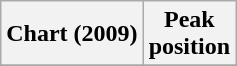<table class="wikitable">
<tr>
<th align="left">Chart (2009)</th>
<th align="left">Peak<br>position</th>
</tr>
<tr>
</tr>
</table>
